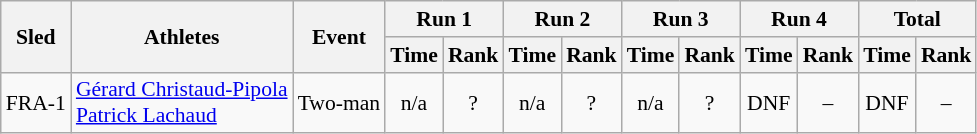<table class="wikitable" border="1" style="font-size:90%">
<tr>
<th rowspan="2">Sled</th>
<th rowspan="2">Athletes</th>
<th rowspan="2">Event</th>
<th colspan="2">Run 1</th>
<th colspan="2">Run 2</th>
<th colspan="2">Run 3</th>
<th colspan="2">Run 4</th>
<th colspan="2">Total</th>
</tr>
<tr>
<th>Time</th>
<th>Rank</th>
<th>Time</th>
<th>Rank</th>
<th>Time</th>
<th>Rank</th>
<th>Time</th>
<th>Rank</th>
<th>Time</th>
<th>Rank</th>
</tr>
<tr>
<td align="center">FRA-1</td>
<td><a href='#'>Gérard Christaud-Pipola</a><br><a href='#'>Patrick Lachaud</a></td>
<td>Two-man</td>
<td align="center">n/a</td>
<td align="center">?</td>
<td align="center">n/a</td>
<td align="center">?</td>
<td align="center">n/a</td>
<td align="center">?</td>
<td align="center">DNF</td>
<td align="center">–</td>
<td align="center">DNF</td>
<td align="center">–</td>
</tr>
</table>
